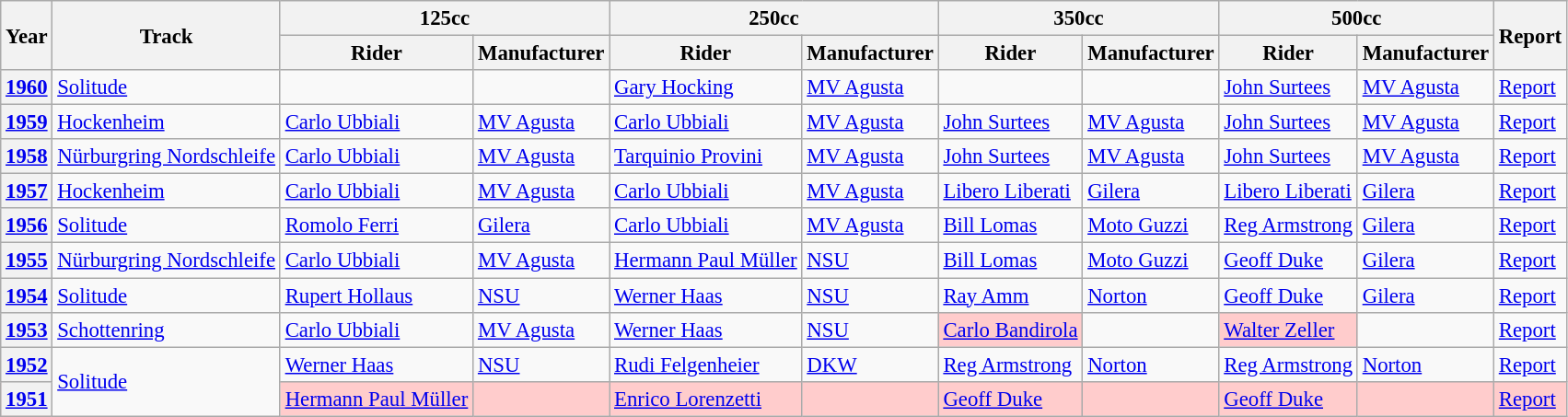<table class="wikitable" style="font-size: 95%;">
<tr>
<th rowspan=2>Year</th>
<th rowspan=2>Track</th>
<th colspan=2>125cc</th>
<th colspan=2>250cc</th>
<th colspan=2>350cc</th>
<th colspan=2>500cc</th>
<th rowspan=2>Report</th>
</tr>
<tr>
<th>Rider</th>
<th>Manufacturer</th>
<th>Rider</th>
<th>Manufacturer</th>
<th>Rider</th>
<th>Manufacturer</th>
<th>Rider</th>
<th>Manufacturer</th>
</tr>
<tr>
<th><a href='#'>1960</a></th>
<td><a href='#'>Solitude</a></td>
<td></td>
<td></td>
<td> <a href='#'>Gary Hocking</a></td>
<td><a href='#'>MV Agusta</a></td>
<td></td>
<td></td>
<td> <a href='#'>John Surtees</a></td>
<td><a href='#'>MV Agusta</a></td>
<td><a href='#'>Report</a></td>
</tr>
<tr>
<th><a href='#'>1959</a></th>
<td><a href='#'>Hockenheim</a></td>
<td> <a href='#'>Carlo Ubbiali</a></td>
<td><a href='#'>MV Agusta</a></td>
<td> <a href='#'>Carlo Ubbiali</a></td>
<td><a href='#'>MV Agusta</a></td>
<td> <a href='#'>John Surtees</a></td>
<td><a href='#'>MV Agusta</a></td>
<td> <a href='#'>John Surtees</a></td>
<td><a href='#'>MV Agusta</a></td>
<td><a href='#'>Report</a></td>
</tr>
<tr>
<th><a href='#'>1958</a></th>
<td><a href='#'>Nürburgring Nordschleife</a></td>
<td> <a href='#'>Carlo Ubbiali</a></td>
<td><a href='#'>MV Agusta</a></td>
<td> <a href='#'>Tarquinio Provini</a></td>
<td><a href='#'>MV Agusta</a></td>
<td> <a href='#'>John Surtees</a></td>
<td><a href='#'>MV Agusta</a></td>
<td> <a href='#'>John Surtees</a></td>
<td><a href='#'>MV Agusta</a></td>
<td><a href='#'>Report</a></td>
</tr>
<tr>
<th><a href='#'>1957</a></th>
<td><a href='#'>Hockenheim</a></td>
<td> <a href='#'>Carlo Ubbiali</a></td>
<td><a href='#'>MV Agusta</a></td>
<td> <a href='#'>Carlo Ubbiali</a></td>
<td><a href='#'>MV Agusta</a></td>
<td> <a href='#'>Libero Liberati</a></td>
<td><a href='#'>Gilera</a></td>
<td> <a href='#'>Libero Liberati</a></td>
<td><a href='#'>Gilera</a></td>
<td><a href='#'>Report</a></td>
</tr>
<tr>
<th><a href='#'>1956</a></th>
<td><a href='#'>Solitude</a></td>
<td> <a href='#'>Romolo Ferri</a></td>
<td><a href='#'>Gilera</a></td>
<td> <a href='#'>Carlo Ubbiali</a></td>
<td><a href='#'>MV Agusta</a></td>
<td> <a href='#'>Bill Lomas</a></td>
<td><a href='#'>Moto Guzzi</a></td>
<td> <a href='#'>Reg Armstrong</a></td>
<td><a href='#'>Gilera</a></td>
<td><a href='#'>Report</a></td>
</tr>
<tr>
<th><a href='#'>1955</a></th>
<td><a href='#'>Nürburgring Nordschleife</a></td>
<td> <a href='#'>Carlo Ubbiali</a></td>
<td><a href='#'>MV Agusta</a></td>
<td> <a href='#'>Hermann Paul Müller</a></td>
<td><a href='#'>NSU</a></td>
<td> <a href='#'>Bill Lomas</a></td>
<td><a href='#'>Moto Guzzi</a></td>
<td> <a href='#'>Geoff Duke</a></td>
<td><a href='#'>Gilera</a></td>
<td><a href='#'>Report</a></td>
</tr>
<tr>
<th><a href='#'>1954</a></th>
<td><a href='#'>Solitude</a></td>
<td> <a href='#'>Rupert Hollaus</a></td>
<td><a href='#'>NSU</a></td>
<td> <a href='#'>Werner Haas</a></td>
<td><a href='#'>NSU</a></td>
<td> <a href='#'>Ray Amm</a></td>
<td><a href='#'>Norton</a></td>
<td> <a href='#'>Geoff Duke</a></td>
<td><a href='#'>Gilera</a></td>
<td><a href='#'>Report</a></td>
</tr>
<tr>
<th><a href='#'>1953</a></th>
<td><a href='#'>Schottenring</a></td>
<td> <a href='#'>Carlo Ubbiali</a></td>
<td><a href='#'>MV Agusta</a></td>
<td> <a href='#'>Werner Haas</a></td>
<td><a href='#'>NSU</a></td>
<td style="background:#FFCCCC;"> <a href='#'>Carlo Bandirola</a></td>
<td></td>
<td style="background:#FFCCCC;"> <a href='#'>Walter Zeller</a></td>
<td></td>
<td><a href='#'>Report</a></td>
</tr>
<tr>
<th><a href='#'>1952</a></th>
<td rowspan="2"><a href='#'>Solitude</a></td>
<td> <a href='#'>Werner Haas</a></td>
<td><a href='#'>NSU</a></td>
<td> <a href='#'>Rudi Felgenheier</a></td>
<td><a href='#'>DKW</a></td>
<td> <a href='#'>Reg Armstrong</a></td>
<td><a href='#'>Norton</a></td>
<td> <a href='#'>Reg Armstrong</a></td>
<td><a href='#'>Norton</a></td>
<td><a href='#'>Report</a></td>
</tr>
<tr style="background:#FFCCCC;">
<th><a href='#'>1951</a></th>
<td> <a href='#'>Hermann Paul Müller</a></td>
<td></td>
<td> <a href='#'>Enrico Lorenzetti</a></td>
<td></td>
<td> <a href='#'>Geoff Duke</a></td>
<td></td>
<td> <a href='#'>Geoff Duke</a></td>
<td></td>
<td><a href='#'>Report</a></td>
</tr>
</table>
